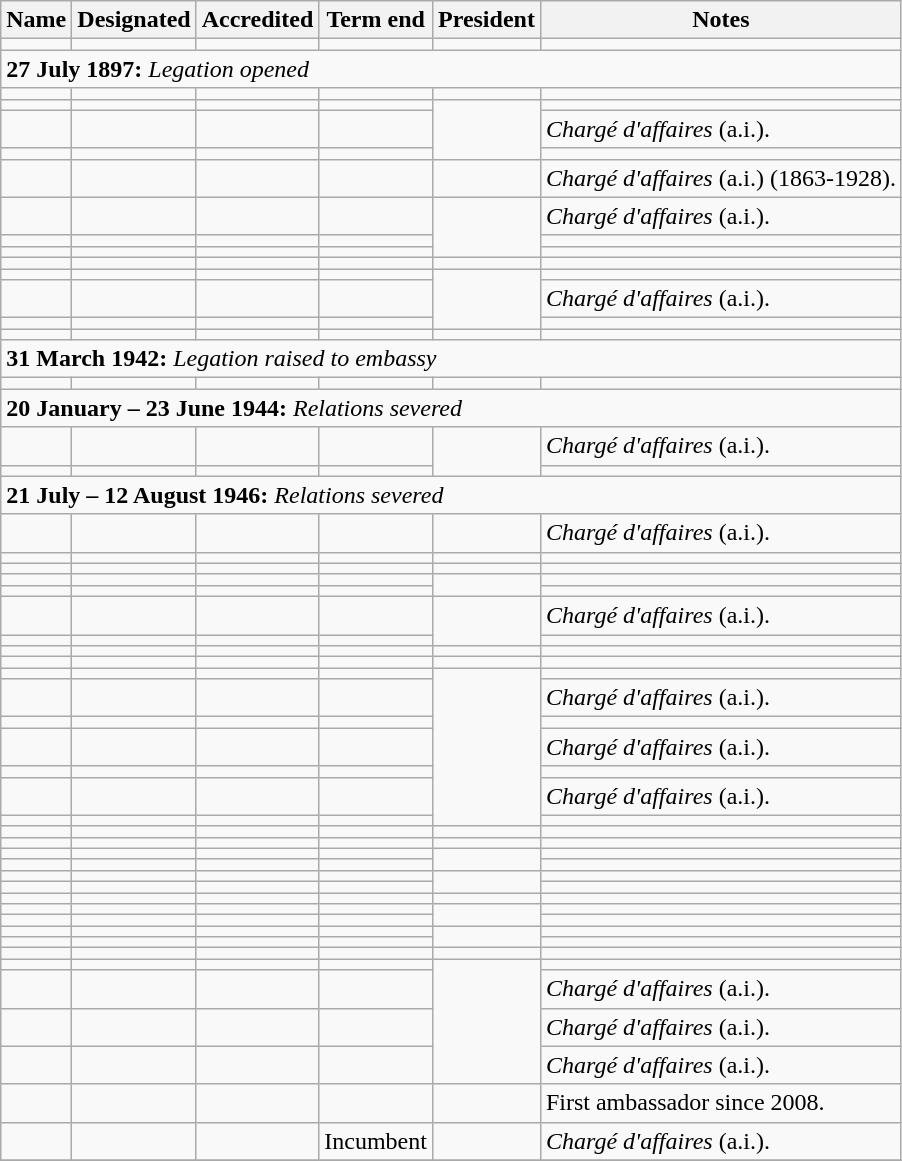<table class="wikitable sortable"  text-align:center;">
<tr>
<th>Name</th>
<th>Designated</th>
<th>Accredited</th>
<th>Term end</th>
<th>President</th>
<th class="unsortable">Notes</th>
</tr>
<tr>
<td></td>
<td></td>
<td></td>
<td></td>
<td></td>
</tr>
<tr>
<td colspan=6><div><strong>27 July 1897:</strong> <em>Legation opened</em></div></td>
</tr>
<tr>
<td></td>
<td></td>
<td></td>
<td></td>
<td></td>
<td></td>
</tr>
<tr>
<td></td>
<td></td>
<td></td>
<td></td>
<td rowspan=3></td>
<td></td>
</tr>
<tr>
<td></td>
<td></td>
<td></td>
<td></td>
<td><em>Chargé d'affaires</em> (a.i.).</td>
</tr>
<tr>
<td></td>
<td></td>
<td></td>
<td></td>
<td></td>
</tr>
<tr>
<td></td>
<td></td>
<td></td>
<td></td>
<td></td>
<td><em>Chargé d'affaires</em> (a.i.) (1863-1928).</td>
</tr>
<tr>
<td></td>
<td></td>
<td></td>
<td></td>
<td rowspan=3></td>
<td><em>Chargé d'affaires</em> (a.i.).</td>
</tr>
<tr>
<td></td>
<td></td>
<td></td>
<td></td>
<td></td>
</tr>
<tr>
<td></td>
<td></td>
<td></td>
<td></td>
<td></td>
</tr>
<tr>
<td></td>
<td></td>
<td></td>
<td></td>
<td></td>
<td></td>
</tr>
<tr>
<td></td>
<td></td>
<td></td>
<td></td>
<td rowspan=3></td>
<td></td>
</tr>
<tr>
<td></td>
<td></td>
<td></td>
<td></td>
<td><em>Chargé d'affaires</em> (a.i.).</td>
</tr>
<tr>
<td></td>
<td></td>
<td></td>
<td></td>
<td></td>
</tr>
<tr>
<td></td>
<td></td>
<td></td>
<td></td>
<td></td>
<td></td>
</tr>
<tr>
<td colspan=6><div><strong>31 March 1942:</strong> <em>Legation raised to embassy</em></div></td>
</tr>
<tr>
<td></td>
<td></td>
<td></td>
<td></td>
<td></td>
<td></td>
</tr>
<tr>
<td colspan=6><div><strong>20 January – 23 June 1944:</strong> <em>Relations severed</em></div></td>
</tr>
<tr>
<td></td>
<td></td>
<td></td>
<td></td>
<td rowspan=2></td>
<td><em>Chargé d'affaires</em> (a.i.).</td>
</tr>
<tr>
<td></td>
<td></td>
<td></td>
<td></td>
<td></td>
</tr>
<tr>
<td colspan=6><div><strong>21 July – 12 August 1946:</strong> <em>Relations severed</em></div></td>
</tr>
<tr>
<td></td>
<td></td>
<td></td>
<td></td>
<td></td>
<td><em>Chargé d'affaires</em> (a.i.).</td>
</tr>
<tr>
<td></td>
<td></td>
<td></td>
<td></td>
<td></td>
<td></td>
</tr>
<tr>
<td></td>
<td></td>
<td></td>
<td></td>
<td></td>
<td></td>
</tr>
<tr>
<td></td>
<td></td>
<td></td>
<td></td>
<td rowspan=2></td>
<td></td>
</tr>
<tr>
<td></td>
<td></td>
<td></td>
<td></td>
<td></td>
</tr>
<tr>
<td></td>
<td></td>
<td></td>
<td></td>
<td rowspan=2></td>
<td><em>Chargé d'affaires</em> (a.i.).</td>
</tr>
<tr>
<td></td>
<td></td>
<td></td>
<td></td>
<td></td>
</tr>
<tr>
<td></td>
<td></td>
<td></td>
<td></td>
<td></td>
<td></td>
</tr>
<tr>
<td></td>
<td></td>
<td></td>
<td></td>
<td></td>
<td></td>
</tr>
<tr>
<td></td>
<td></td>
<td></td>
<td></td>
<td rowspan=7></td>
<td></td>
</tr>
<tr>
<td></td>
<td></td>
<td></td>
<td></td>
<td><em>Chargé d'affaires</em> (a.i.).</td>
</tr>
<tr>
<td></td>
<td></td>
<td></td>
<td></td>
<td></td>
</tr>
<tr>
<td></td>
<td></td>
<td></td>
<td></td>
<td><em>Chargé d'affaires</em> (a.i.).</td>
</tr>
<tr>
<td></td>
<td></td>
<td></td>
<td></td>
<td></td>
</tr>
<tr>
<td></td>
<td></td>
<td></td>
<td></td>
<td><em>Chargé d'affaires</em> (a.i.).</td>
</tr>
<tr>
<td></td>
<td></td>
<td></td>
<td></td>
<td></td>
</tr>
<tr>
<td></td>
<td></td>
<td></td>
<td></td>
<td></td>
<td></td>
</tr>
<tr>
<td></td>
<td></td>
<td></td>
<td></td>
<td></td>
<td></td>
</tr>
<tr>
<td></td>
<td></td>
<td></td>
<td></td>
<td rowspan=2></td>
<td></td>
</tr>
<tr>
<td></td>
<td></td>
<td></td>
<td></td>
<td></td>
</tr>
<tr>
<td></td>
<td></td>
<td></td>
<td></td>
<td rowspan=2></td>
<td></td>
</tr>
<tr>
<td></td>
<td></td>
<td></td>
<td></td>
<td></td>
</tr>
<tr>
<td></td>
<td></td>
<td></td>
<td></td>
<td></td>
<td></td>
</tr>
<tr>
<td></td>
<td></td>
<td></td>
<td></td>
<td rowspan=2></td>
<td></td>
</tr>
<tr>
<td></td>
<td></td>
<td></td>
<td></td>
<td></td>
</tr>
<tr>
<td></td>
<td></td>
<td></td>
<td></td>
<td rowspan=2></td>
<td></td>
</tr>
<tr>
<td></td>
<td></td>
<td></td>
<td></td>
<td></td>
</tr>
<tr>
<td></td>
<td></td>
<td></td>
<td></td>
<td></td>
<td></td>
</tr>
<tr>
<td></td>
<td></td>
<td></td>
<td></td>
<td rowspan=4></td>
<td></td>
</tr>
<tr>
<td></td>
<td></td>
<td></td>
<td></td>
<td><em>Chargé d'affaires</em> (a.i.).</td>
</tr>
<tr>
<td></td>
<td></td>
<td></td>
<td></td>
<td><em>Chargé d'affaires</em> (a.i.).</td>
</tr>
<tr>
<td></td>
<td></td>
<td></td>
<td></td>
<td><em>Chargé d'affaires</em> (a.i.).</td>
</tr>
<tr>
<td></td>
<td></td>
<td></td>
<td></td>
<td></td>
<td>First ambassador since 2008.</td>
</tr>
<tr>
<td></td>
<td></td>
<td></td>
<td>Incumbent</td>
<td></td>
<td><em>Chargé d'affaires</em> (a.i.).</td>
</tr>
<tr>
</tr>
</table>
